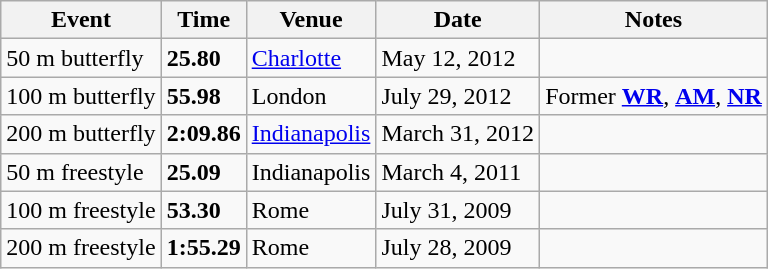<table class="wikitable">
<tr>
<th>Event</th>
<th>Time</th>
<th>Venue</th>
<th>Date</th>
<th>Notes</th>
</tr>
<tr>
<td>50 m butterfly</td>
<td><strong>25.80</strong></td>
<td><a href='#'>Charlotte</a></td>
<td>May 12, 2012</td>
<td></td>
</tr>
<tr>
<td>100 m butterfly</td>
<td><strong>55.98</strong></td>
<td>London</td>
<td>July 29, 2012</td>
<td>Former <strong><a href='#'>WR</a></strong>, <strong><a href='#'>AM</a></strong>, <strong><a href='#'>NR</a></strong></td>
</tr>
<tr>
<td>200 m butterfly</td>
<td><strong>2:09.86</strong></td>
<td><a href='#'>Indianapolis</a></td>
<td>March 31, 2012</td>
<td></td>
</tr>
<tr>
<td>50 m freestyle</td>
<td><strong>25.09</strong></td>
<td>Indianapolis</td>
<td>March 4, 2011</td>
<td></td>
</tr>
<tr>
<td>100 m freestyle</td>
<td><strong>53.30</strong></td>
<td>Rome</td>
<td>July 31, 2009</td>
<td></td>
</tr>
<tr>
<td>200 m freestyle</td>
<td><strong>1:55.29</strong></td>
<td>Rome</td>
<td>July 28, 2009</td>
<td></td>
</tr>
</table>
